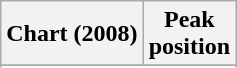<table class="wikitable sortable plainrowheaders" style="text-align:center">
<tr>
<th scope="col">Chart (2008)</th>
<th scope="col">Peak<br>position</th>
</tr>
<tr>
</tr>
<tr>
</tr>
</table>
